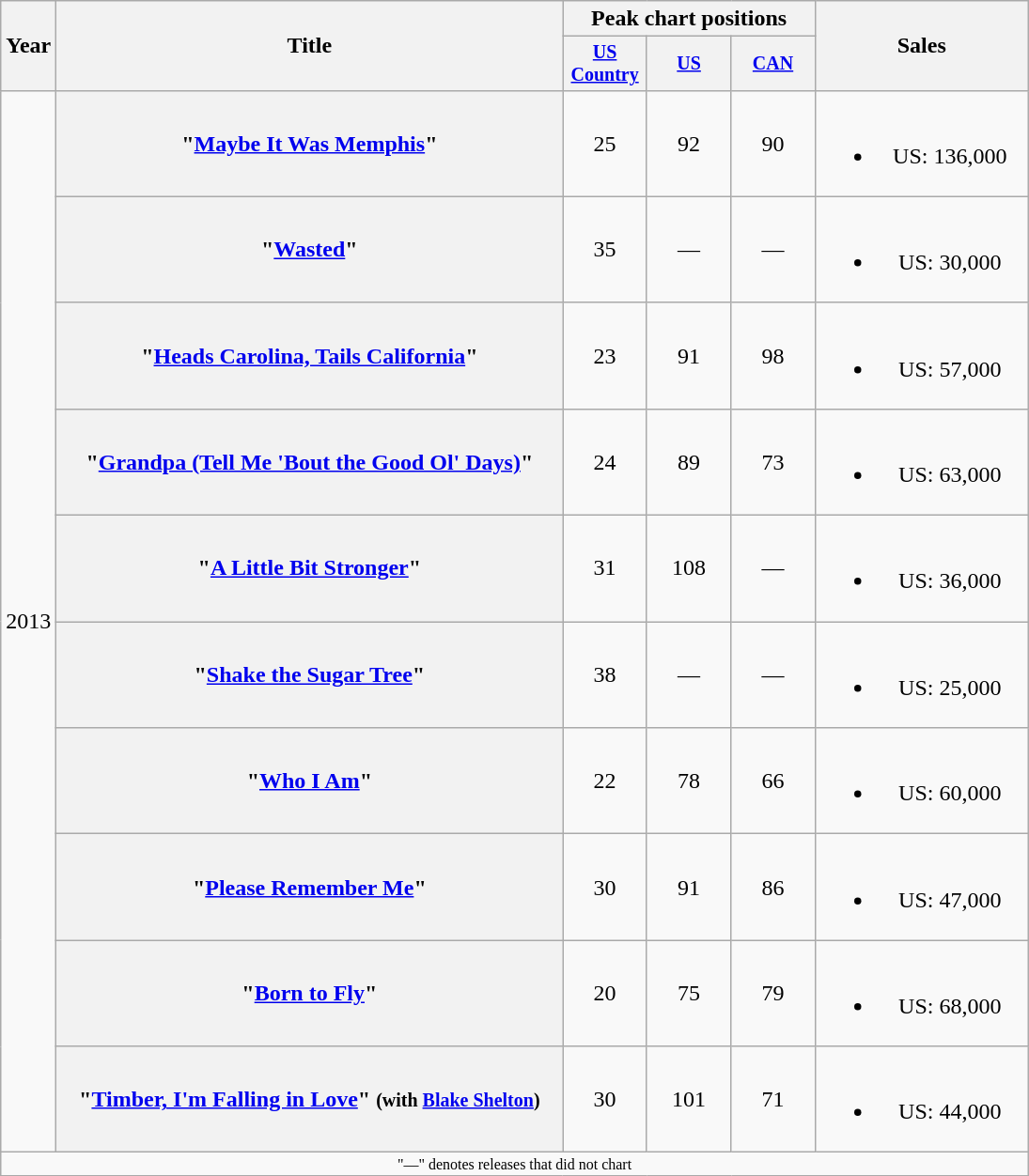<table class="wikitable plainrowheaders" style="text-align:center;">
<tr>
<th rowspan="2">Year</th>
<th rowspan="2" style="width:22em;">Title</th>
<th colspan="3">Peak chart positions</th>
<th rowspan="2" style="width:9em;">Sales</th>
</tr>
<tr style="font-size:smaller;">
<th style="width:4em;"><a href='#'>US Country</a><br></th>
<th style="width:4em;"><a href='#'>US</a><br></th>
<th style="width:4em;"><a href='#'>CAN</a><br></th>
</tr>
<tr>
<td rowspan="10">2013</td>
<th scope="row">"<a href='#'>Maybe It Was Memphis</a>"</th>
<td>25</td>
<td>92</td>
<td>90</td>
<td><br><ul><li>US: 136,000</li></ul></td>
</tr>
<tr>
<th scope="row">"<a href='#'>Wasted</a>"</th>
<td>35</td>
<td>—</td>
<td>—</td>
<td><br><ul><li>US: 30,000</li></ul></td>
</tr>
<tr>
<th scope="row">"<a href='#'>Heads Carolina, Tails California</a>"</th>
<td>23</td>
<td>91</td>
<td>98</td>
<td><br><ul><li>US: 57,000</li></ul></td>
</tr>
<tr>
<th scope="row">"<a href='#'>Grandpa (Tell Me 'Bout the Good Ol' Days)</a>"</th>
<td>24</td>
<td>89</td>
<td>73</td>
<td><br><ul><li>US: 63,000</li></ul></td>
</tr>
<tr>
<th scope="row">"<a href='#'>A Little Bit Stronger</a>"</th>
<td>31</td>
<td>108</td>
<td>—</td>
<td><br><ul><li>US: 36,000</li></ul></td>
</tr>
<tr>
<th scope="row">"<a href='#'>Shake the Sugar Tree</a>"</th>
<td>38</td>
<td>—</td>
<td>—</td>
<td><br><ul><li>US: 25,000</li></ul></td>
</tr>
<tr>
<th scope="row">"<a href='#'>Who I Am</a>"</th>
<td>22</td>
<td>78</td>
<td>66</td>
<td><br><ul><li>US: 60,000</li></ul></td>
</tr>
<tr>
<th scope="row">"<a href='#'>Please Remember Me</a>"</th>
<td>30</td>
<td>91</td>
<td>86</td>
<td><br><ul><li>US: 47,000</li></ul></td>
</tr>
<tr>
<th scope="row">"<a href='#'>Born to Fly</a>"</th>
<td>20</td>
<td>75</td>
<td>79</td>
<td><br><ul><li>US: 68,000</li></ul></td>
</tr>
<tr>
<th scope="row">"<a href='#'>Timber, I'm Falling in Love</a>" <small>(with <a href='#'>Blake Shelton</a>)</small></th>
<td>30</td>
<td>101</td>
<td>71</td>
<td><br><ul><li>US: 44,000</li></ul></td>
</tr>
<tr>
<td colspan="6" style="font-size:8pt">"—" denotes releases that did not chart</td>
</tr>
</table>
